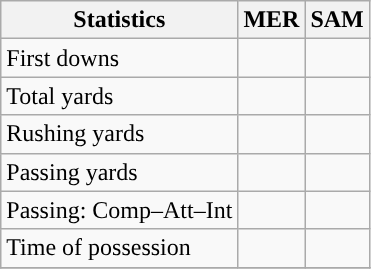<table class="wikitable" style="float: left;">
<tr>
<th>Statistics</th>
<th>MER</th>
<th>SAM</th>
</tr>
<tr>
<td>First downs</td>
<td></td>
<td></td>
</tr>
<tr>
<td>Total yards</td>
<td></td>
<td></td>
</tr>
<tr>
<td>Rushing yards</td>
<td></td>
<td></td>
</tr>
<tr>
<td>Passing yards</td>
<td></td>
<td></td>
</tr>
<tr>
<td>Passing: Comp–Att–Int</td>
<td></td>
<td></td>
</tr>
<tr>
<td>Time of possession</td>
<td></td>
<td></td>
</tr>
<tr>
</tr>
</table>
